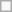<table class=wikitable style=float:right>
<tr>
<td></td>
</tr>
</table>
